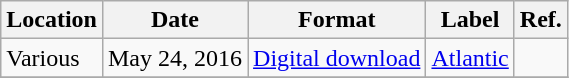<table class="wikitable plainrowheaders">
<tr>
<th>Location</th>
<th>Date</th>
<th>Format</th>
<th>Label</th>
<th>Ref.</th>
</tr>
<tr>
<td>Various</td>
<td>May 24, 2016</td>
<td><a href='#'>Digital download</a></td>
<td rowspan="1"><a href='#'>Atlantic</a></td>
<td><br></td>
</tr>
<tr>
</tr>
</table>
